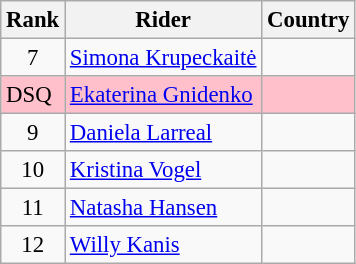<table class="wikitable sortable" style="font-size:95%" style="width:25em;">
<tr>
<th>Rank</th>
<th>Rider</th>
<th>Country</th>
</tr>
<tr>
<td align=center>7</td>
<td><a href='#'>Simona Krupeckaitė</a></td>
<td></td>
</tr>
<tr bgcolor=pink>
<td>DSQ</td>
<td><a href='#'>Ekaterina Gnidenko</a></td>
<td></td>
</tr>
<tr>
<td align=center>9</td>
<td><a href='#'>Daniela Larreal</a></td>
<td></td>
</tr>
<tr>
<td align=center>10</td>
<td><a href='#'>Kristina Vogel</a></td>
<td></td>
</tr>
<tr>
<td align=center>11</td>
<td><a href='#'>Natasha Hansen</a></td>
<td></td>
</tr>
<tr>
<td align=center>12</td>
<td><a href='#'>Willy Kanis</a></td>
<td></td>
</tr>
</table>
